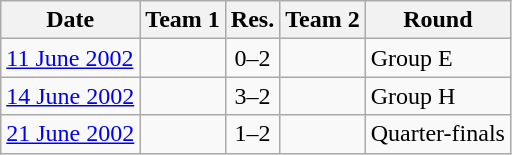<table class="wikitable">
<tr>
<th>Date</th>
<th>Team 1</th>
<th>Res.</th>
<th>Team 2</th>
<th>Round</th>
</tr>
<tr>
<td><a href='#'>11 June 2002</a></td>
<td></td>
<td style="text-align:center;">0–2</td>
<td></td>
<td>Group E</td>
</tr>
<tr>
<td><a href='#'>14 June 2002</a></td>
<td></td>
<td style="text-align:center;">3–2</td>
<td></td>
<td>Group H</td>
</tr>
<tr>
<td><a href='#'>21 June 2002</a></td>
<td></td>
<td style="text-align:center;">1–2</td>
<td></td>
<td>Quarter-finals</td>
</tr>
</table>
